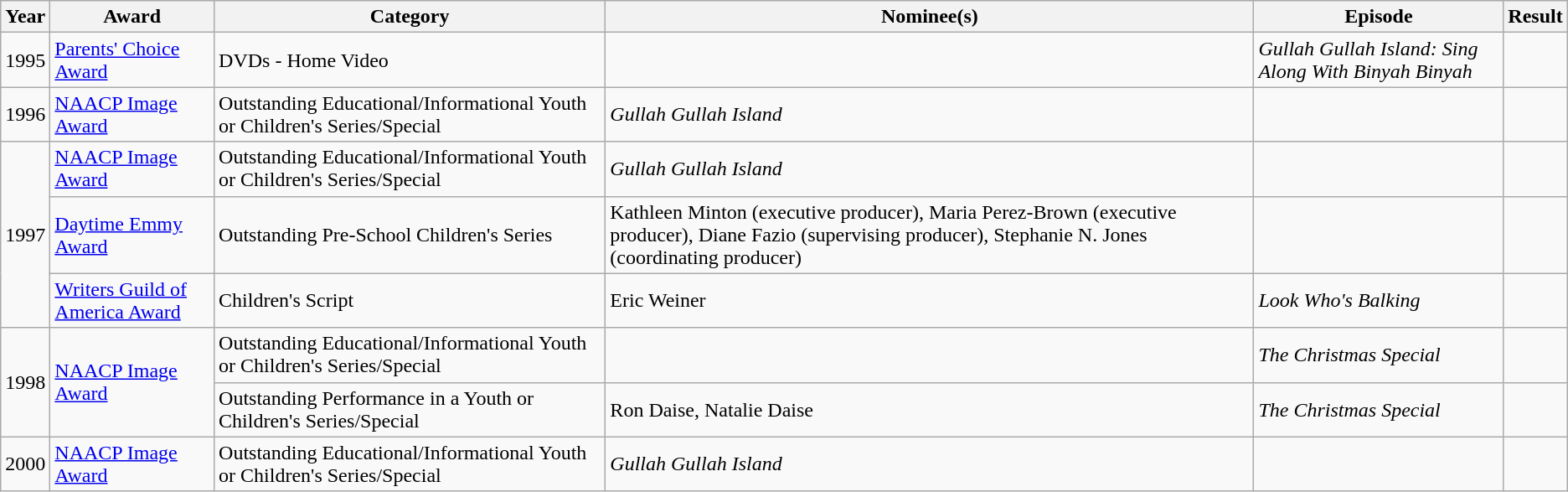<table class="wikitable">
<tr>
<th>Year</th>
<th>Award</th>
<th>Category</th>
<th>Nominee(s)</th>
<th>Episode</th>
<th>Result</th>
</tr>
<tr>
<td>1995</td>
<td><a href='#'>Parents' Choice Award</a></td>
<td>DVDs - Home Video</td>
<td></td>
<td><em>Gullah Gullah Island: Sing Along With Binyah Binyah</em></td>
<td></td>
</tr>
<tr>
<td>1996</td>
<td><a href='#'>NAACP Image Award</a></td>
<td>Outstanding Educational/Informational Youth or Children's Series/Special</td>
<td><em>Gullah Gullah Island</em></td>
<td></td>
<td></td>
</tr>
<tr>
<td style="text-align:center;" rowspan="3">1997</td>
<td><a href='#'>NAACP Image Award</a></td>
<td>Outstanding Educational/Informational Youth or Children's Series/Special</td>
<td><em>Gullah Gullah Island</em></td>
<td></td>
<td></td>
</tr>
<tr>
<td><a href='#'>Daytime Emmy Award</a></td>
<td>Outstanding Pre-School Children's Series</td>
<td>Kathleen Minton (executive producer), Maria Perez-Brown (executive producer), Diane Fazio (supervising producer), Stephanie N. Jones (coordinating producer)</td>
<td></td>
<td></td>
</tr>
<tr>
<td><a href='#'>Writers Guild of America Award</a></td>
<td>Children's Script</td>
<td>Eric Weiner</td>
<td><em>Look Who's Balking</em></td>
<td></td>
</tr>
<tr>
<td style="text-align:center;" rowspan="2">1998</td>
<td rowspan="2"><a href='#'>NAACP Image Award</a></td>
<td>Outstanding Educational/Informational Youth or Children's Series/Special</td>
<td></td>
<td><em>The Christmas Special</em></td>
<td></td>
</tr>
<tr>
<td>Outstanding Performance in a Youth or Children's Series/Special</td>
<td>Ron Daise, Natalie Daise</td>
<td><em>The Christmas Special</em></td>
<td></td>
</tr>
<tr>
<td>2000</td>
<td><a href='#'>NAACP Image Award</a></td>
<td>Outstanding Educational/Informational Youth or Children's Series/Special</td>
<td><em>Gullah Gullah Island</em></td>
<td></td>
<td></td>
</tr>
</table>
